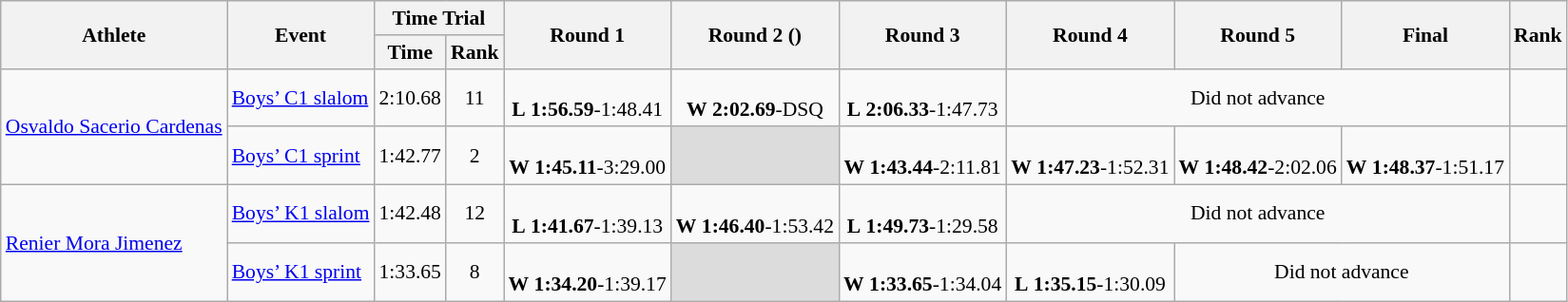<table class="wikitable" border="1" style="font-size:90%">
<tr>
<th rowspan=2>Athlete</th>
<th rowspan=2>Event</th>
<th colspan=2>Time Trial</th>
<th rowspan=2>Round 1</th>
<th rowspan=2>Round 2 ()</th>
<th rowspan=2>Round 3</th>
<th rowspan=2>Round 4</th>
<th rowspan=2>Round 5</th>
<th rowspan=2>Final</th>
<th rowspan=2>Rank</th>
</tr>
<tr>
<th>Time</th>
<th>Rank</th>
</tr>
<tr>
<td rowspan=2><a href='#'>Osvaldo Sacerio Cardenas</a></td>
<td><a href='#'>Boys’ C1 slalom</a></td>
<td align=center>2:10.68</td>
<td align=center>11</td>
<td align=center><br><strong>L</strong> <strong>1:56.59</strong>-1:48.41</td>
<td align=center><br><strong>W</strong> <strong>2:02.69</strong>-DSQ</td>
<td align=center><br><strong>L</strong> <strong>2:06.33</strong>-1:47.73</td>
<td align=center colspan=3>Did not advance</td>
<td></td>
</tr>
<tr>
<td><a href='#'>Boys’ C1 sprint</a></td>
<td align=center>1:42.77</td>
<td align=center>2</td>
<td align=center><br><strong>W</strong> <strong>1:45.11</strong>-3:29.00</td>
<td bgcolor=#DCDCDC></td>
<td align=center><br><strong>W</strong> <strong>1:43.44</strong>-2:11.81</td>
<td align=center><br><strong>W</strong> <strong>1:47.23</strong>-1:52.31</td>
<td align=center><br><strong>W</strong> <strong>1:48.42</strong>-2:02.06</td>
<td align=center><br><strong>W</strong> <strong>1:48.37</strong>-1:51.17</td>
<td align=center></td>
</tr>
<tr>
<td rowspan=2><a href='#'>Renier Mora Jimenez</a></td>
<td><a href='#'>Boys’ K1 slalom</a></td>
<td align=center>1:42.48</td>
<td align=center>12</td>
<td align=center><br><strong>L</strong> <strong>1:41.67</strong>-1:39.13</td>
<td align=center><br><strong>W</strong> <strong>1:46.40</strong>-1:53.42</td>
<td align=center><br><strong>L</strong> <strong>1:49.73</strong>-1:29.58</td>
<td align=center colspan=3>Did not advance</td>
<td></td>
</tr>
<tr>
<td><a href='#'>Boys’ K1 sprint</a></td>
<td align=center>1:33.65</td>
<td align=center>8</td>
<td align=center><br><strong>W</strong> <strong>1:34.20</strong>-1:39.17</td>
<td bgcolor=#DCDCDC></td>
<td align=center><br><strong>W</strong> <strong>1:33.65</strong>-1:34.04</td>
<td align=center><br><strong>L</strong> <strong>1:35.15</strong>-1:30.09</td>
<td align=center colspan=2>Did not advance</td>
<td></td>
</tr>
</table>
